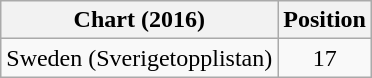<table class="wikitable">
<tr>
<th>Chart (2016)</th>
<th>Position</th>
</tr>
<tr>
<td>Sweden (Sverigetopplistan)</td>
<td align="center">17</td>
</tr>
</table>
